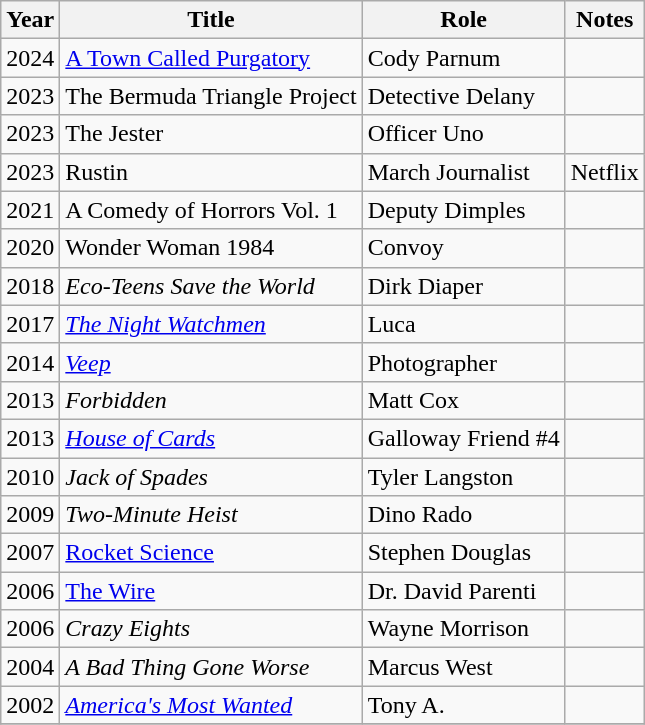<table class="wikitable sortable">
<tr>
<th>Year</th>
<th>Title</th>
<th>Role</th>
<th class="unsortable">Notes</th>
</tr>
<tr>
<td>2024</td>
<td><a href='#'>A Town Called Purgatory</a></td>
<td>Cody Parnum</td>
<td></td>
</tr>
<tr>
<td>2023</td>
<td>The Bermuda Triangle Project</td>
<td>Detective Delany</td>
<td></td>
</tr>
<tr>
<td>2023</td>
<td>The Jester</td>
<td>Officer Uno</td>
<td></td>
</tr>
<tr>
<td>2023</td>
<td>Rustin</td>
<td>March Journalist</td>
<td>Netflix</td>
</tr>
<tr>
<td>2021</td>
<td>A Comedy of Horrors Vol. 1</td>
<td>Deputy Dimples</td>
<td></td>
</tr>
<tr>
<td>2020</td>
<td>Wonder Woman 1984</td>
<td>Convoy</td>
<td></td>
</tr>
<tr>
<td>2018</td>
<td><em>Eco-Teens Save the World</em></td>
<td>Dirk Diaper</td>
<td></td>
</tr>
<tr>
<td>2017</td>
<td><em><a href='#'>The Night Watchmen</a></em></td>
<td>Luca</td>
<td></td>
</tr>
<tr>
<td>2014</td>
<td><em><a href='#'>Veep</a></em></td>
<td>Photographer</td>
<td></td>
</tr>
<tr>
<td>2013</td>
<td><em>Forbidden</em></td>
<td>Matt Cox</td>
<td></td>
</tr>
<tr>
<td>2013</td>
<td><em><a href='#'>House of Cards</a></em></td>
<td>Galloway Friend #4</td>
<td></td>
</tr>
<tr>
<td>2010</td>
<td><em>Jack of Spades</em></td>
<td>Tyler Langston</td>
<td></td>
</tr>
<tr>
<td>2009</td>
<td><em>Two-Minute Heist</em></td>
<td>Dino Rado</td>
<td></td>
</tr>
<tr>
<td>2007</td>
<td><a href='#'>Rocket Science</a></td>
<td>Stephen Douglas</td>
<td></td>
</tr>
<tr>
<td>2006</td>
<td><a href='#'>The Wire</a></td>
<td>Dr. David Parenti</td>
<td></td>
</tr>
<tr>
<td>2006</td>
<td><em>Crazy Eights</em></td>
<td>Wayne Morrison</td>
<td></td>
</tr>
<tr>
<td>2004</td>
<td><em>A Bad Thing Gone Worse</em></td>
<td>Marcus West</td>
<td></td>
</tr>
<tr>
<td>2002</td>
<td><em><a href='#'>America's Most Wanted</a></em></td>
<td>Tony A.</td>
<td></td>
</tr>
<tr>
</tr>
</table>
